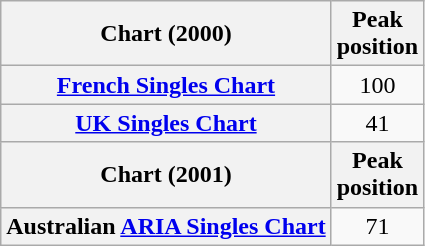<table class="wikitable sortable plainrowheaders" style="text-align:left;">
<tr>
<th scope="col">Chart (2000)</th>
<th scope="col">Peak<br>position</th>
</tr>
<tr>
<th scope="row"><a href='#'>French Singles Chart</a></th>
<td style="text-align:center;">100</td>
</tr>
<tr>
<th scope="row"><a href='#'>UK Singles Chart</a></th>
<td style="text-align:center;">41</td>
</tr>
<tr>
<th>Chart (2001)</th>
<th>Peak<br>position</th>
</tr>
<tr>
<th scope="row">Australian <a href='#'>ARIA Singles Chart</a></th>
<td style="text-align:center;">71</td>
</tr>
</table>
